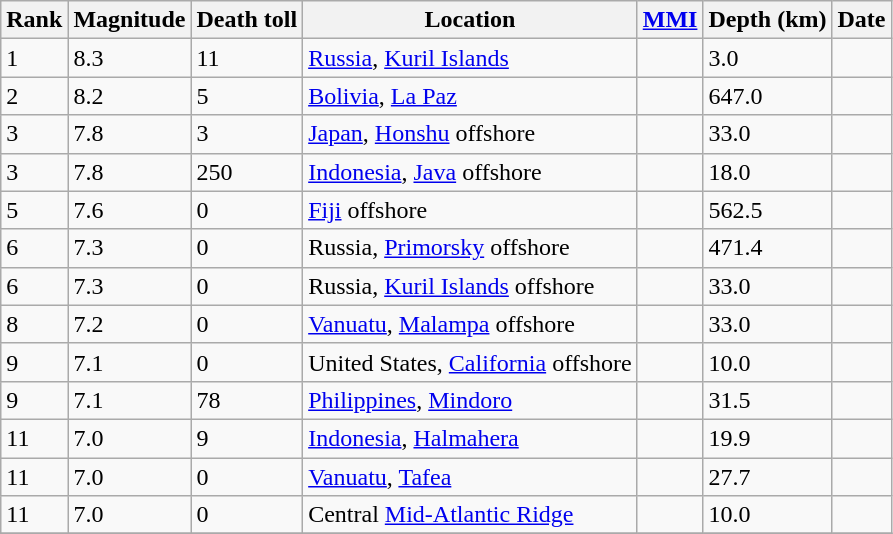<table class="sortable wikitable" style="font-size:100%;">
<tr>
<th>Rank</th>
<th>Magnitude</th>
<th>Death toll</th>
<th>Location</th>
<th><a href='#'>MMI</a></th>
<th>Depth (km)</th>
<th>Date</th>
</tr>
<tr>
<td>1</td>
<td>8.3</td>
<td>11</td>
<td> <a href='#'>Russia</a>, <a href='#'>Kuril Islands</a></td>
<td></td>
<td>3.0</td>
<td></td>
</tr>
<tr>
<td>2</td>
<td>8.2</td>
<td>5</td>
<td> <a href='#'>Bolivia</a>, <a href='#'>La Paz</a></td>
<td></td>
<td>647.0</td>
<td></td>
</tr>
<tr>
<td>3</td>
<td>7.8</td>
<td>3</td>
<td> <a href='#'>Japan</a>, <a href='#'>Honshu</a> offshore</td>
<td></td>
<td>33.0</td>
<td></td>
</tr>
<tr>
<td>3</td>
<td>7.8</td>
<td>250</td>
<td> <a href='#'>Indonesia</a>, <a href='#'>Java</a> offshore</td>
<td></td>
<td>18.0</td>
<td></td>
</tr>
<tr>
<td>5</td>
<td>7.6</td>
<td>0</td>
<td> <a href='#'>Fiji</a> offshore</td>
<td></td>
<td>562.5</td>
<td></td>
</tr>
<tr>
<td>6</td>
<td>7.3</td>
<td>0</td>
<td> Russia, <a href='#'>Primorsky</a> offshore</td>
<td></td>
<td>471.4</td>
<td></td>
</tr>
<tr>
<td>6</td>
<td>7.3</td>
<td>0</td>
<td> Russia, <a href='#'>Kuril Islands</a> offshore</td>
<td></td>
<td>33.0</td>
<td></td>
</tr>
<tr>
<td>8</td>
<td>7.2</td>
<td>0</td>
<td> <a href='#'>Vanuatu</a>, <a href='#'>Malampa</a> offshore</td>
<td></td>
<td>33.0</td>
<td></td>
</tr>
<tr>
<td>9</td>
<td>7.1</td>
<td>0</td>
<td> United States, <a href='#'>California</a> offshore</td>
<td></td>
<td>10.0</td>
<td></td>
</tr>
<tr>
<td>9</td>
<td>7.1</td>
<td>78</td>
<td> <a href='#'>Philippines</a>, <a href='#'>Mindoro</a></td>
<td></td>
<td>31.5</td>
<td></td>
</tr>
<tr>
<td>11</td>
<td>7.0</td>
<td>9</td>
<td> <a href='#'>Indonesia</a>, <a href='#'>Halmahera</a></td>
<td></td>
<td>19.9</td>
<td></td>
</tr>
<tr>
<td>11</td>
<td>7.0</td>
<td>0</td>
<td> <a href='#'>Vanuatu</a>, <a href='#'>Tafea</a></td>
<td></td>
<td>27.7</td>
<td></td>
</tr>
<tr>
<td>11</td>
<td>7.0</td>
<td>0</td>
<td>Central <a href='#'>Mid-Atlantic Ridge</a></td>
<td></td>
<td>10.0</td>
<td></td>
</tr>
<tr>
</tr>
</table>
